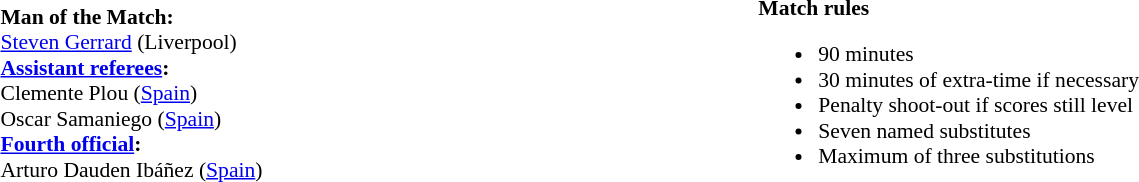<table style="width:100%;font-size:90%">
<tr>
<td><br><strong>Man of the Match:</strong>
<br><a href='#'>Steven Gerrard</a> (Liverpool)<br><strong><a href='#'>Assistant referees</a>:</strong>
<br>Clemente Plou (<a href='#'>Spain</a>)
<br>Oscar Samaniego (<a href='#'>Spain</a>)
<br><strong><a href='#'>Fourth official</a>:</strong>
<br>Arturo Dauden Ibáñez (<a href='#'>Spain</a>)</td>
<td style="width:60%;vertical-align:top"><br><strong>Match rules</strong><ul><li>90 minutes</li><li>30 minutes of extra-time if necessary</li><li>Penalty shoot-out if scores still level</li><li>Seven named substitutes</li><li>Maximum of three substitutions</li></ul></td>
</tr>
</table>
